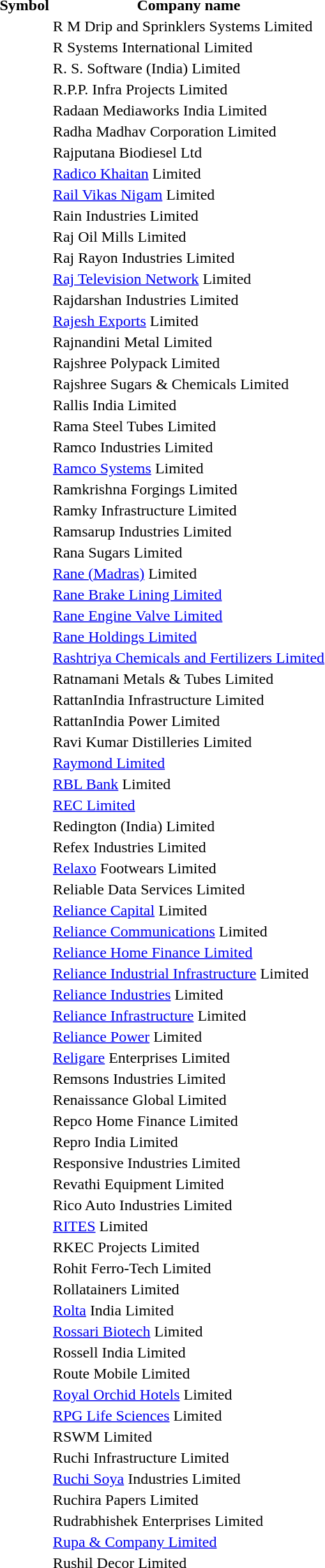<table style="background:transparent;">
<tr>
<th>Symbol</th>
<th>Company name</th>
</tr>
<tr>
<td></td>
<td>R M Drip and Sprinklers Systems Limited</td>
</tr>
<tr>
<td></td>
<td>R Systems International Limited</td>
</tr>
<tr>
<td></td>
<td>R. S. Software (India) Limited</td>
</tr>
<tr>
<td></td>
<td>R.P.P. Infra Projects Limited</td>
</tr>
<tr>
<td></td>
<td>Radaan Mediaworks India Limited</td>
</tr>
<tr>
<td></td>
<td>Radha Madhav Corporation Limited</td>
</tr>
<tr>
<td></td>
<td>Rajputana Biodiesel Ltd</td>
</tr>
<tr>
<td></td>
<td><a href='#'>Radico Khaitan</a> Limited</td>
</tr>
<tr>
<td></td>
<td><a href='#'>Rail Vikas Nigam</a> Limited</td>
</tr>
<tr>
<td></td>
<td>Rain Industries Limited</td>
</tr>
<tr>
<td></td>
<td>Raj Oil Mills Limited</td>
</tr>
<tr>
<td></td>
<td>Raj Rayon Industries Limited</td>
</tr>
<tr>
<td></td>
<td><a href='#'>Raj Television Network</a> Limited</td>
</tr>
<tr>
<td></td>
<td>Rajdarshan Industries Limited</td>
</tr>
<tr>
<td></td>
<td><a href='#'>Rajesh Exports</a> Limited</td>
</tr>
<tr>
<td></td>
<td>Rajnandini Metal Limited</td>
</tr>
<tr>
<td></td>
<td>Rajshree Polypack Limited</td>
</tr>
<tr>
<td></td>
<td>Rajshree Sugars & Chemicals Limited</td>
</tr>
<tr>
<td></td>
<td>Rallis India Limited</td>
</tr>
<tr>
<td></td>
<td>Rama Steel Tubes Limited</td>
</tr>
<tr>
<td></td>
<td>Ramco Industries Limited</td>
</tr>
<tr>
<td></td>
<td><a href='#'>Ramco Systems</a> Limited</td>
</tr>
<tr>
<td></td>
<td>Ramkrishna Forgings Limited</td>
</tr>
<tr>
<td></td>
<td>Ramky Infrastructure Limited</td>
</tr>
<tr>
<td></td>
<td>Ramsarup Industries Limited</td>
</tr>
<tr>
<td></td>
<td>Rana Sugars Limited</td>
</tr>
<tr>
<td></td>
<td><a href='#'>Rane (Madras)</a> Limited</td>
</tr>
<tr>
<td></td>
<td><a href='#'>Rane Brake Lining Limited</a></td>
</tr>
<tr>
<td></td>
<td><a href='#'>Rane Engine Valve Limited</a></td>
</tr>
<tr>
<td></td>
<td><a href='#'>Rane Holdings Limited</a></td>
</tr>
<tr>
<td></td>
<td><a href='#'>Rashtriya Chemicals and Fertilizers Limited</a></td>
</tr>
<tr>
<td></td>
<td>Ratnamani Metals & Tubes Limited</td>
</tr>
<tr>
<td></td>
<td>RattanIndia Infrastructure Limited</td>
</tr>
<tr>
<td></td>
<td>RattanIndia Power Limited</td>
</tr>
<tr>
<td></td>
<td>Ravi Kumar Distilleries Limited</td>
</tr>
<tr>
<td></td>
<td><a href='#'>Raymond Limited</a></td>
</tr>
<tr>
<td></td>
<td><a href='#'>RBL Bank</a> Limited</td>
</tr>
<tr>
<td></td>
<td><a href='#'>REC Limited</a></td>
</tr>
<tr>
<td></td>
<td>Redington (India) Limited</td>
</tr>
<tr>
<td></td>
<td>Refex Industries Limited</td>
</tr>
<tr>
<td></td>
<td><a href='#'>Relaxo</a> Footwears Limited</td>
</tr>
<tr>
<td></td>
<td>Reliable Data Services Limited</td>
</tr>
<tr>
<td></td>
<td><a href='#'>Reliance Capital</a> Limited</td>
</tr>
<tr>
<td></td>
<td><a href='#'>Reliance Communications</a> Limited</td>
</tr>
<tr>
<td></td>
<td><a href='#'>Reliance Home Finance Limited</a></td>
</tr>
<tr>
<td></td>
<td><a href='#'>Reliance Industrial Infrastructure</a> Limited</td>
</tr>
<tr>
<td></td>
<td><a href='#'>Reliance Industries</a> Limited</td>
</tr>
<tr>
<td></td>
<td><a href='#'>Reliance Infrastructure</a> Limited</td>
</tr>
<tr>
<td></td>
<td><a href='#'>Reliance Power</a> Limited</td>
</tr>
<tr>
<td></td>
<td><a href='#'>Religare</a> Enterprises Limited</td>
</tr>
<tr>
<td></td>
<td>Remsons Industries Limited</td>
</tr>
<tr>
<td></td>
<td>Renaissance Global Limited</td>
</tr>
<tr>
<td></td>
<td>Repco Home Finance Limited</td>
</tr>
<tr>
<td></td>
<td>Repro India Limited</td>
</tr>
<tr>
<td></td>
<td>Responsive Industries Limited</td>
</tr>
<tr>
<td></td>
<td>Revathi Equipment Limited</td>
</tr>
<tr>
<td></td>
<td>Rico Auto Industries Limited</td>
</tr>
<tr>
<td></td>
<td><a href='#'>RITES</a> Limited</td>
</tr>
<tr>
<td></td>
<td>RKEC Projects Limited</td>
</tr>
<tr>
<td></td>
<td>Rohit Ferro-Tech Limited</td>
</tr>
<tr>
<td></td>
<td>Rollatainers Limited</td>
</tr>
<tr>
<td></td>
<td><a href='#'>Rolta</a> India Limited</td>
</tr>
<tr>
<td></td>
<td><a href='#'>Rossari Biotech</a> Limited</td>
</tr>
<tr>
<td></td>
<td>Rossell India Limited</td>
</tr>
<tr>
<td></td>
<td>Route Mobile Limited</td>
</tr>
<tr>
<td></td>
<td><a href='#'>Royal Orchid Hotels</a> Limited</td>
</tr>
<tr>
<td></td>
<td><a href='#'>RPG Life Sciences</a> Limited</td>
</tr>
<tr>
<td></td>
<td>RSWM Limited</td>
</tr>
<tr>
<td></td>
<td>Ruchi Infrastructure Limited</td>
</tr>
<tr>
<td></td>
<td><a href='#'>Ruchi Soya</a> Industries Limited</td>
</tr>
<tr>
<td></td>
<td>Ruchira Papers Limited</td>
</tr>
<tr>
<td></td>
<td>Rudrabhishek Enterprises Limited</td>
</tr>
<tr>
<td></td>
<td><a href='#'>Rupa & Company Limited</a></td>
</tr>
<tr>
<td></td>
<td>Rushil Decor Limited</td>
</tr>
<tr>
</tr>
</table>
